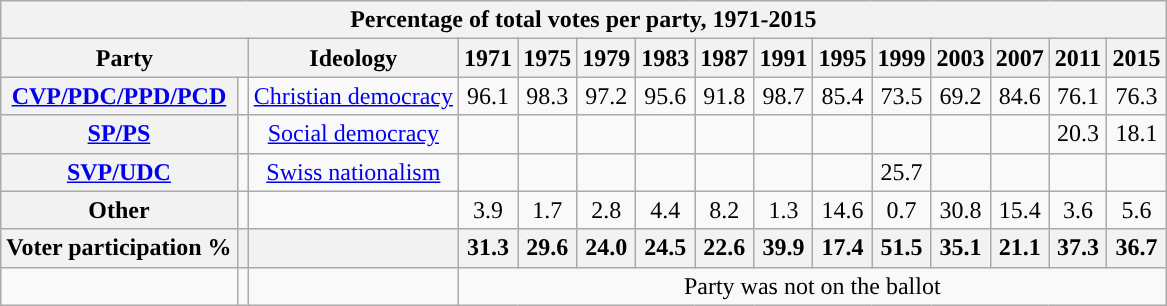<table class="wikitable sortable collapsible collapsed" style="text-align: center">
<tr>
<th colspan=15>Percentage of total votes per party, 1971-2015</th>
</tr>
<tr>
<th colspan="2">Party</th>
<th class="unsortable">Ideology</th>
<th>1971</th>
<th>1975</th>
<th>1979</th>
<th>1983</th>
<th>1987</th>
<th>1991</th>
<th>1995</th>
<th>1999</th>
<th>2003</th>
<th>2007</th>
<th>2011</th>
<th>2015</th>
</tr>
<tr>
<th><a href='#'>CVP/PDC/PPD/PCD</a></th>
<td></td>
<td><a href='#'>Christian democracy</a></td>
<td>96.1</td>
<td>98.3</td>
<td>97.2</td>
<td>95.6</td>
<td>91.8</td>
<td>98.7</td>
<td>85.4</td>
<td>73.5</td>
<td>69.2</td>
<td>84.6</td>
<td>76.1</td>
<td>76.3</td>
</tr>
<tr>
<th><a href='#'>SP/PS</a></th>
<td></td>
<td><a href='#'>Social democracy</a></td>
<td></td>
<td></td>
<td></td>
<td></td>
<td></td>
<td></td>
<td></td>
<td></td>
<td></td>
<td></td>
<td>20.3</td>
<td>18.1</td>
</tr>
<tr>
<th><a href='#'>SVP/UDC</a></th>
<td></td>
<td><a href='#'>Swiss nationalism</a></td>
<td></td>
<td></td>
<td></td>
<td></td>
<td></td>
<td></td>
<td></td>
<td>25.7</td>
<td></td>
<td></td>
<td></td>
<td></td>
</tr>
<tr>
<th>Other</th>
<td></td>
<td></td>
<td>3.9</td>
<td>1.7</td>
<td>2.8</td>
<td>4.4</td>
<td>8.2</td>
<td>1.3</td>
<td>14.6</td>
<td>0.7</td>
<td>30.8</td>
<td>15.4</td>
<td>3.6</td>
<td>5.6</td>
</tr>
<tr>
<th>Voter participation %</th>
<th></th>
<th></th>
<th>31.3</th>
<th>29.6</th>
<th>24.0</th>
<th>24.5</th>
<th>22.6</th>
<th>39.9</th>
<th>17.4</th>
<th>51.5</th>
<th>35.1</th>
<th>21.1</th>
<th>37.3</th>
<th>36.7</th>
</tr>
<tr>
<td></td>
<td></td>
<td></td>
<td colspan=12> Party was not on the ballot</td>
</tr>
</table>
